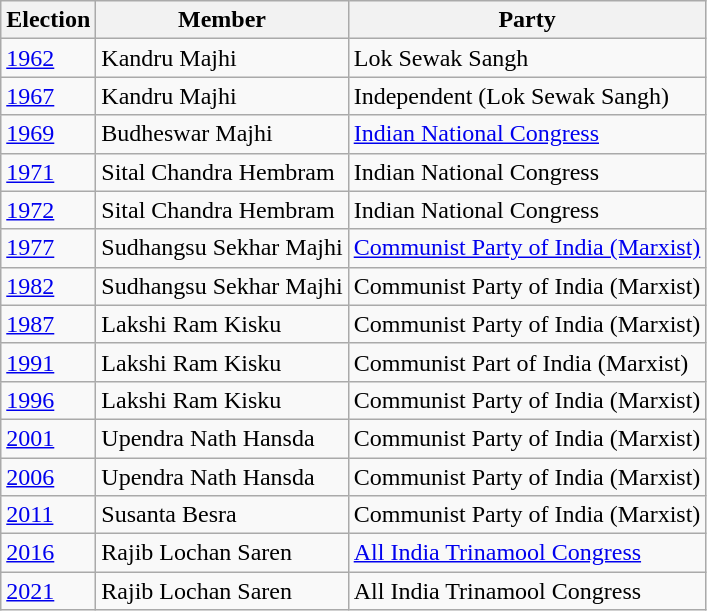<table class="wikitable sortable">
<tr>
<th>Election</th>
<th>Member</th>
<th colspan=2>Party</th>
</tr>
<tr>
<td><a href='#'>1962</a></td>
<td>Kandru Majhi</td>
<td>Lok Sewak Sangh</td>
</tr>
<tr>
<td><a href='#'>1967</a></td>
<td>Kandru Majhi</td>
<td>Independent (Lok Sewak Sangh)</td>
</tr>
<tr>
<td><a href='#'>1969</a></td>
<td>Budheswar Majhi</td>
<td><a href='#'>Indian National Congress</a></td>
</tr>
<tr>
<td><a href='#'>1971</a></td>
<td>Sital Chandra Hembram</td>
<td>Indian National Congress</td>
</tr>
<tr>
<td><a href='#'>1972</a></td>
<td>Sital Chandra Hembram</td>
<td>Indian National Congress</td>
</tr>
<tr>
<td><a href='#'>1977</a></td>
<td>Sudhangsu Sekhar Majhi</td>
<td><a href='#'>Communist Party of India (Marxist)</a></td>
</tr>
<tr>
<td><a href='#'>1982</a></td>
<td>Sudhangsu Sekhar Majhi</td>
<td>Communist Party of India (Marxist)</td>
</tr>
<tr>
<td><a href='#'>1987</a></td>
<td>Lakshi Ram Kisku</td>
<td>Communist Party of India (Marxist)</td>
</tr>
<tr>
<td><a href='#'>1991</a></td>
<td>Lakshi Ram Kisku</td>
<td>Communist Part of India (Marxist)</td>
</tr>
<tr>
<td><a href='#'>1996</a></td>
<td>Lakshi Ram Kisku</td>
<td>Communist Party of India (Marxist)</td>
</tr>
<tr>
<td><a href='#'>2001</a></td>
<td>Upendra Nath Hansda</td>
<td>Communist Party of India (Marxist)</td>
</tr>
<tr>
<td><a href='#'>2006</a></td>
<td>Upendra Nath Hansda</td>
<td>Communist Party of India (Marxist)</td>
</tr>
<tr>
<td><a href='#'>2011</a></td>
<td>Susanta Besra</td>
<td>Communist Party of India (Marxist)</td>
</tr>
<tr>
<td><a href='#'>2016</a></td>
<td>Rajib Lochan Saren</td>
<td><a href='#'>All India Trinamool Congress</a></td>
</tr>
<tr>
<td><a href='#'>2021</a></td>
<td>Rajib Lochan Saren</td>
<td>All India Trinamool Congress</td>
</tr>
</table>
